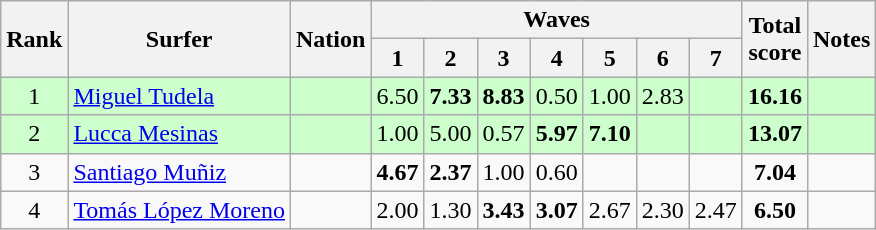<table class="wikitable sortable" style="text-align:center">
<tr>
<th rowspan=2>Rank</th>
<th rowspan=2>Surfer</th>
<th rowspan=2>Nation</th>
<th colspan=7>Waves</th>
<th rowspan=2>Total<br>score</th>
<th rowspan=2>Notes</th>
</tr>
<tr>
<th>1</th>
<th>2</th>
<th>3</th>
<th>4</th>
<th>5</th>
<th>6</th>
<th>7</th>
</tr>
<tr bgcolor=ccffcc>
<td>1</td>
<td align=left><a href='#'>Miguel Tudela</a></td>
<td align=left></td>
<td>6.50</td>
<td><strong>7.33</strong></td>
<td><strong>8.83</strong></td>
<td>0.50</td>
<td>1.00</td>
<td>2.83</td>
<td></td>
<td><strong>16.16</strong></td>
<td></td>
</tr>
<tr bgcolor=ccffcc>
<td>2</td>
<td align=left><a href='#'>Lucca Mesinas</a></td>
<td align=left></td>
<td>1.00</td>
<td>5.00</td>
<td>0.57</td>
<td><strong>5.97</strong></td>
<td><strong>7.10</strong></td>
<td></td>
<td></td>
<td><strong>13.07</strong></td>
<td></td>
</tr>
<tr>
<td>3</td>
<td align=left><a href='#'>Santiago Muñiz</a></td>
<td align=left></td>
<td><strong>4.67</strong></td>
<td><strong>2.37</strong></td>
<td>1.00</td>
<td>0.60</td>
<td></td>
<td></td>
<td></td>
<td><strong>7.04</strong></td>
<td></td>
</tr>
<tr>
<td>4</td>
<td align=left><a href='#'>Tomás López Moreno</a></td>
<td align=left></td>
<td>2.00</td>
<td>1.30</td>
<td><strong>3.43</strong></td>
<td><strong>3.07</strong></td>
<td>2.67</td>
<td>2.30</td>
<td>2.47</td>
<td><strong>6.50</strong></td>
<td></td>
</tr>
</table>
